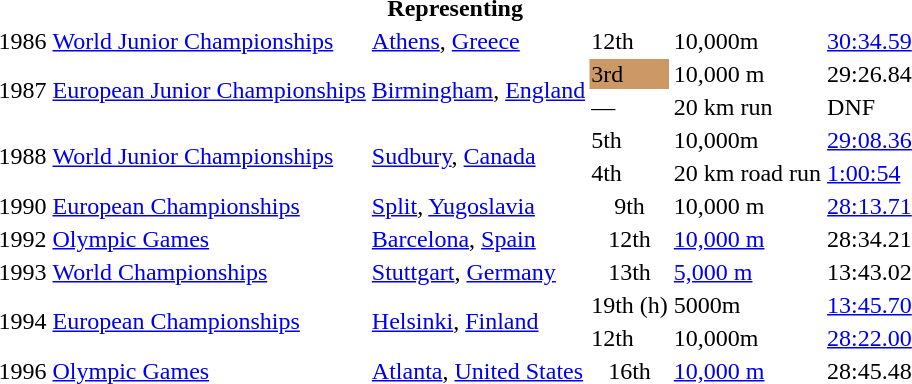<table>
<tr>
<th colspan="6">Representing </th>
</tr>
<tr>
<td>1986</td>
<td><a href='#'>World Junior Championships</a></td>
<td><a href='#'>Athens</a>, <a href='#'>Greece</a></td>
<td>12th</td>
<td>10,000m</td>
<td><a href='#'>30:34.59</a></td>
</tr>
<tr>
<td rowspan=2>1987</td>
<td rowspan=2><a href='#'>European Junior Championships</a></td>
<td rowspan=2><a href='#'>Birmingham</a>, <a href='#'>England</a></td>
<td bgcolor="cc9966">3rd</td>
<td>10,000 m</td>
<td>29:26.84</td>
</tr>
<tr>
<td>—</td>
<td>20 km run</td>
<td>DNF</td>
</tr>
<tr>
<td rowspan=2>1988</td>
<td rowspan=2><a href='#'>World Junior Championships</a></td>
<td rowspan=2><a href='#'>Sudbury</a>, <a href='#'>Canada</a></td>
<td>5th</td>
<td>10,000m</td>
<td><a href='#'>29:08.36</a></td>
</tr>
<tr>
<td>4th</td>
<td>20 km road run</td>
<td><a href='#'>1:00:54</a></td>
</tr>
<tr>
<td>1990</td>
<td><a href='#'>European Championships</a></td>
<td><a href='#'>Split</a>, <a href='#'>Yugoslavia</a></td>
<td align="center">9th</td>
<td>10,000 m</td>
<td><a href='#'>28:13.71</a></td>
</tr>
<tr>
<td>1992</td>
<td><a href='#'>Olympic Games</a></td>
<td><a href='#'>Barcelona</a>, <a href='#'>Spain</a></td>
<td align="center">12th</td>
<td><a href='#'>10,000 m</a></td>
<td>28:34.21</td>
</tr>
<tr>
<td>1993</td>
<td><a href='#'>World Championships</a></td>
<td><a href='#'>Stuttgart</a>, <a href='#'>Germany</a></td>
<td align="center">13th</td>
<td><a href='#'>5,000 m</a></td>
<td>13:43.02</td>
</tr>
<tr>
<td rowspan=2>1994</td>
<td rowspan=2><a href='#'>European Championships</a></td>
<td rowspan=2><a href='#'>Helsinki</a>, <a href='#'>Finland</a></td>
<td>19th (h)</td>
<td>5000m</td>
<td><a href='#'>13:45.70</a></td>
</tr>
<tr>
<td>12th</td>
<td>10,000m</td>
<td><a href='#'>28:22.00</a></td>
</tr>
<tr>
<td>1996</td>
<td><a href='#'>Olympic Games</a></td>
<td><a href='#'>Atlanta</a>, <a href='#'>United States</a></td>
<td align="center">16th</td>
<td><a href='#'>10,000 m</a></td>
<td>28:45.48</td>
</tr>
</table>
